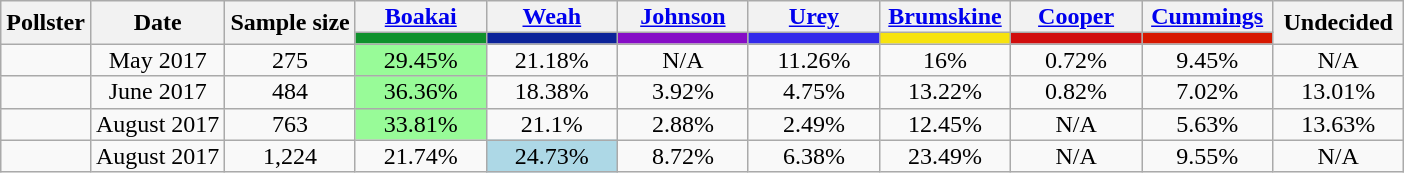<table class="wikitable" style="text-align:center;font-size:100%;line-height:14px;">
<tr>
<th rowspan=2>Pollster</th>
<th rowspan=2>Date</th>
<th rowspan=2>Sample size</th>
<th style="width:80px;"><a href='#'>Boakai</a><br></th>
<th style="width:80px;"><a href='#'>Weah</a><br></th>
<th style="width:80px;"><a href='#'>Johnson</a><br></th>
<th style="width:80px;"><a href='#'>Urey</a><br></th>
<th style="width:80px;"><a href='#'>Brumskine</a><br></th>
<th style="width:80px;"><a href='#'>Cooper</a><br></th>
<th style="width:80px;"><a href='#'>Cummings</a><br></th>
<th rowspan="2" style="width:80px;">Undecided</th>
</tr>
<tr>
<td style="background-color:#0f912c"></td>
<td style="background-color:#0c2399"></td>
<td style="background-color:#860dc6"></td>
<td style="background-color:#332aea"></td>
<td style="background-color:#f7e30e"></td>
<td style="background-color:#d10e0e"></td>
<td style="background-color:#d71800"></td>
</tr>
<tr>
<td align=left></td>
<td>May 2017</td>
<td>275</td>
<td bgcolor="#98fb98">29.45%</td>
<td>21.18%</td>
<td>N/A</td>
<td>11.26%</td>
<td>16%</td>
<td>0.72%</td>
<td>9.45%</td>
<td>N/A</td>
</tr>
<tr>
<td align=left></td>
<td>June 2017</td>
<td>484</td>
<td bgcolor="#98fb98">36.36%</td>
<td>18.38%</td>
<td>3.92%</td>
<td>4.75%</td>
<td>13.22%</td>
<td>0.82%</td>
<td>7.02%</td>
<td>13.01%</td>
</tr>
<tr>
<td align=left></td>
<td>August 2017</td>
<td>763</td>
<td bgcolor="#98fb98">33.81%</td>
<td>21.1%</td>
<td>2.88%</td>
<td>2.49%</td>
<td>12.45%</td>
<td>N/A</td>
<td>5.63%</td>
<td>13.63%</td>
</tr>
<tr>
<td align=left></td>
<td>August 2017</td>
<td>1,224</td>
<td>21.74%</td>
<td bgcolor="lightblue">24.73%</td>
<td>8.72%</td>
<td>6.38%</td>
<td>23.49%</td>
<td>N/A</td>
<td>9.55%</td>
<td>N/A</td>
</tr>
</table>
